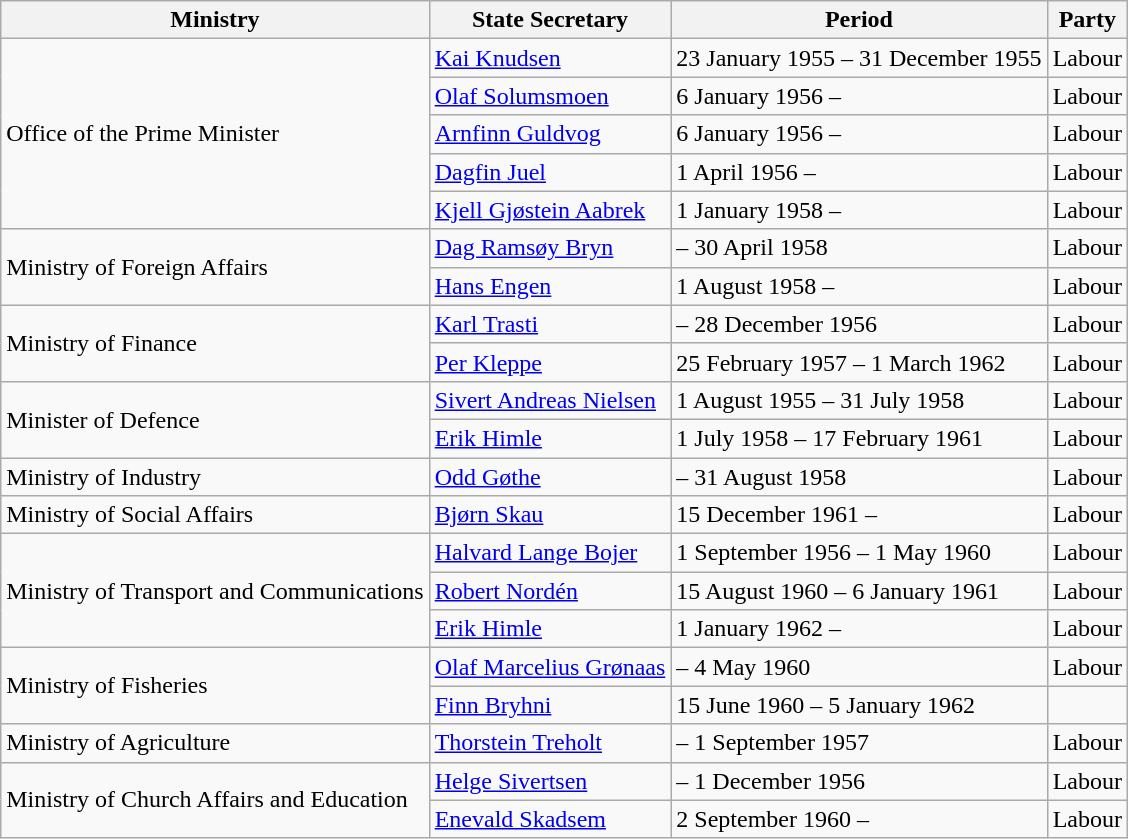<table class="wikitable">
<tr>
<th>Ministry</th>
<th>State Secretary</th>
<th>Period</th>
<th>Party</th>
</tr>
<tr>
<td rowspan=5>Office of the Prime Minister</td>
<td><a href='#'>Kai Knudsen</a></td>
<td>23 January 1955 – 31 December 1955</td>
<td>Labour</td>
</tr>
<tr>
<td><a href='#'>Olaf Solumsmoen</a></td>
<td>6 January 1956 –</td>
<td>Labour</td>
</tr>
<tr>
<td><a href='#'>Arnfinn Guldvog</a></td>
<td>6 January 1956 –</td>
<td>Labour</td>
</tr>
<tr>
<td><a href='#'>Dagfin Juel</a></td>
<td>1 April 1956 –</td>
<td>Labour</td>
</tr>
<tr>
<td><a href='#'>Kjell Gjøstein Aabrek</a></td>
<td>1 January 1958 –</td>
<td>Labour</td>
</tr>
<tr>
<td rowspan=2>Ministry of Foreign Affairs</td>
<td><a href='#'>Dag Ramsøy Bryn</a></td>
<td>– 30 April 1958</td>
<td>Labour</td>
</tr>
<tr>
<td><a href='#'>Hans Engen</a></td>
<td>1 August 1958 –</td>
<td>Labour</td>
</tr>
<tr>
<td rowspan=2>Ministry of Finance</td>
<td><a href='#'>Karl Trasti</a></td>
<td>– 28 December 1956</td>
<td>Labour</td>
</tr>
<tr>
<td><a href='#'>Per Kleppe</a></td>
<td>25 February 1957 – 1 March 1962</td>
<td>Labour</td>
</tr>
<tr>
<td rowspan=2>Minister of Defence</td>
<td><a href='#'>Sivert Andreas Nielsen</a></td>
<td>1 August 1955 – 31 July 1958</td>
<td>Labour</td>
</tr>
<tr>
<td><a href='#'>Erik Himle</a></td>
<td>1 July 1958 – 17 February 1961</td>
<td>Labour</td>
</tr>
<tr>
<td>Ministry of Industry</td>
<td><a href='#'>Odd Gøthe</a></td>
<td>– 31 August 1958</td>
<td>Labour</td>
</tr>
<tr>
<td>Ministry of Social Affairs</td>
<td><a href='#'>Bjørn Skau</a></td>
<td>15 December 1961 –</td>
<td>Labour</td>
</tr>
<tr>
<td rowspan=3>Ministry of Transport and Communications</td>
<td><a href='#'>Halvard Lange Bojer</a></td>
<td>1 September 1956 – 1 May 1960</td>
<td>Labour</td>
</tr>
<tr>
<td><a href='#'>Robert Nordén</a></td>
<td>15 August 1960 – 6 January 1961</td>
<td>Labour</td>
</tr>
<tr>
<td><a href='#'>Erik Himle</a></td>
<td>1 January 1962 –</td>
<td>Labour</td>
</tr>
<tr>
<td rowspan=2>Ministry of Fisheries</td>
<td><a href='#'>Olaf Marcelius Grønaas</a></td>
<td>– 4 May 1960</td>
<td>Labour</td>
</tr>
<tr>
<td><a href='#'>Finn Bryhni</a></td>
<td>15 June 1960 – 5 January 1962</td>
</tr>
<tr>
<td>Ministry of Agriculture</td>
<td><a href='#'>Thorstein Treholt</a></td>
<td>– 1 September 1957</td>
<td>Labour</td>
</tr>
<tr>
<td rowspan=2>Ministry of Church Affairs and Education</td>
<td><a href='#'>Helge Sivertsen</a></td>
<td>– 1 December 1956</td>
<td>Labour</td>
</tr>
<tr>
<td><a href='#'>Enevald Skadsem</a></td>
<td>2 September 1960 –</td>
<td>Labour</td>
</tr>
</table>
